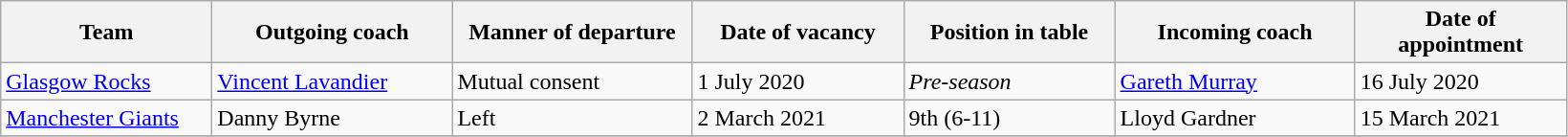<table class="wikitable sortable">
<tr>
<th scope="col" style="width: 140px;">Team</th>
<th scope="col" style="width: 160px;">Outgoing coach</th>
<th scope="col" style="width: 160px;">Manner of departure</th>
<th scope="col" style="width: 140px;">Date of vacancy</th>
<th scope="col" style="width: 140px;">Position in table</th>
<th scope="col" style="width: 160px;">Incoming coach</th>
<th scope="col" style="width: 140px;">Date of appointment</th>
</tr>
<tr>
<td><a href='#'>Glasgow Rocks</a></td>
<td> <a href='#'>Vincent Lavandier</a></td>
<td>Mutual consent </td>
<td>1 July 2020</td>
<td><em>Pre-season</em></td>
<td> <a href='#'>Gareth Murray</a></td>
<td>16 July 2020</td>
</tr>
<tr>
<td><a href='#'>Manchester Giants</a></td>
<td> Danny Byrne</td>
<td>Left </td>
<td>2 March 2021</td>
<td>9th (6-11)</td>
<td> Lloyd Gardner </td>
<td>15 March 2021</td>
</tr>
<tr>
</tr>
</table>
